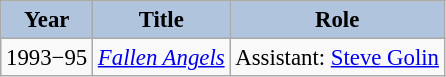<table class="wikitable" style="font-size:95%;">
<tr>
<th style="background:#B0C4DE;">Year</th>
<th style="background:#B0C4DE;">Title</th>
<th style="background:#B0C4DE;">Role</th>
</tr>
<tr>
<td>1993−95</td>
<td><em><a href='#'>Fallen Angels</a></em></td>
<td>Assistant: <a href='#'>Steve Golin</a></td>
</tr>
</table>
